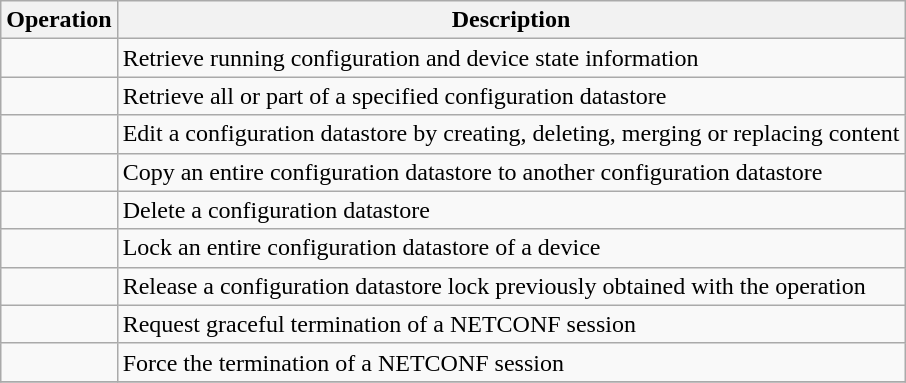<table class="wikitable">
<tr>
<th>Operation</th>
<th>Description</th>
</tr>
<tr>
<td><get></td>
<td>Retrieve running configuration and device state information</td>
</tr>
<tr>
<td><get-config></td>
<td>Retrieve all or part of a specified configuration datastore</td>
</tr>
<tr>
<td><edit-config></td>
<td>Edit a configuration datastore by creating, deleting, merging or replacing content</td>
</tr>
<tr>
<td><copy-config></td>
<td>Copy an entire configuration datastore to another configuration datastore</td>
</tr>
<tr>
<td><delete-config></td>
<td>Delete a configuration datastore</td>
</tr>
<tr>
<td><lock></td>
<td>Lock an entire configuration datastore of a device</td>
</tr>
<tr>
<td><unlock></td>
<td>Release a configuration datastore lock previously obtained with the <lock> operation</td>
</tr>
<tr>
<td><close-session></td>
<td>Request graceful termination of a NETCONF session</td>
</tr>
<tr>
<td><kill-session></td>
<td>Force the termination of a NETCONF session</td>
</tr>
<tr>
</tr>
</table>
